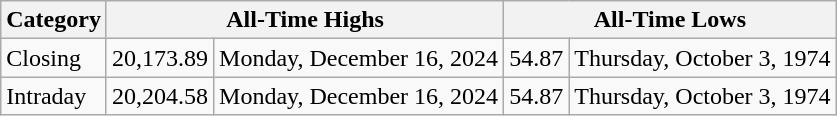<table class="wikitable">
<tr>
<th>Category</th>
<th colspan="2">All-Time Highs</th>
<th colspan="2">All-Time Lows</th>
</tr>
<tr>
<td>Closing</td>
<td>20,173.89</td>
<td>Monday, December 16, 2024</td>
<td>54.87</td>
<td>Thursday, October 3, 1974</td>
</tr>
<tr>
<td>Intraday</td>
<td>20,204.58</td>
<td>Monday, December 16, 2024</td>
<td>54.87</td>
<td>Thursday, October 3, 1974</td>
</tr>
</table>
